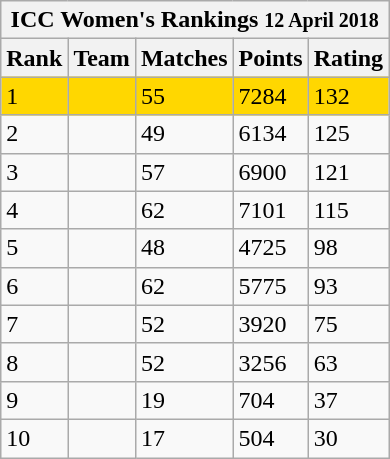<table class="wikitable" stp;">
<tr>
<th colspan="5">ICC Women's Rankings <small>12 April 2018</small></th>
</tr>
<tr>
<th>Rank</th>
<th>Team</th>
<th>Matches</th>
<th>Points</th>
<th>Rating</th>
</tr>
<tr style="background:gold">
<td>1</td>
<td style="text-align:left;"></td>
<td>55</td>
<td>7284</td>
<td>132</td>
</tr>
<tr>
<td>2</td>
<td style="text-align:left;"></td>
<td>49</td>
<td>6134</td>
<td>125</td>
</tr>
<tr>
<td>3</td>
<td style="text-align:left;"></td>
<td>57</td>
<td>6900</td>
<td>121</td>
</tr>
<tr>
<td>4</td>
<td style="text-align:left;"></td>
<td>62</td>
<td>7101</td>
<td>115</td>
</tr>
<tr>
<td>5</td>
<td style="text-align:left;"></td>
<td>48</td>
<td>4725</td>
<td>98</td>
</tr>
<tr>
<td>6</td>
<td style="text-align:left;"></td>
<td>62</td>
<td>5775</td>
<td>93</td>
</tr>
<tr>
<td>7</td>
<td style="text-align:left;"></td>
<td>52</td>
<td>3920</td>
<td>75</td>
</tr>
<tr>
<td>8</td>
<td style="text-align:left;"></td>
<td>52</td>
<td>3256</td>
<td>63</td>
</tr>
<tr>
<td>9</td>
<td style="text-align:left;"></td>
<td>19</td>
<td>704</td>
<td>37</td>
</tr>
<tr>
<td>10</td>
<td style="text-align:left;"></td>
<td>17</td>
<td>504</td>
<td>30</td>
</tr>
</table>
